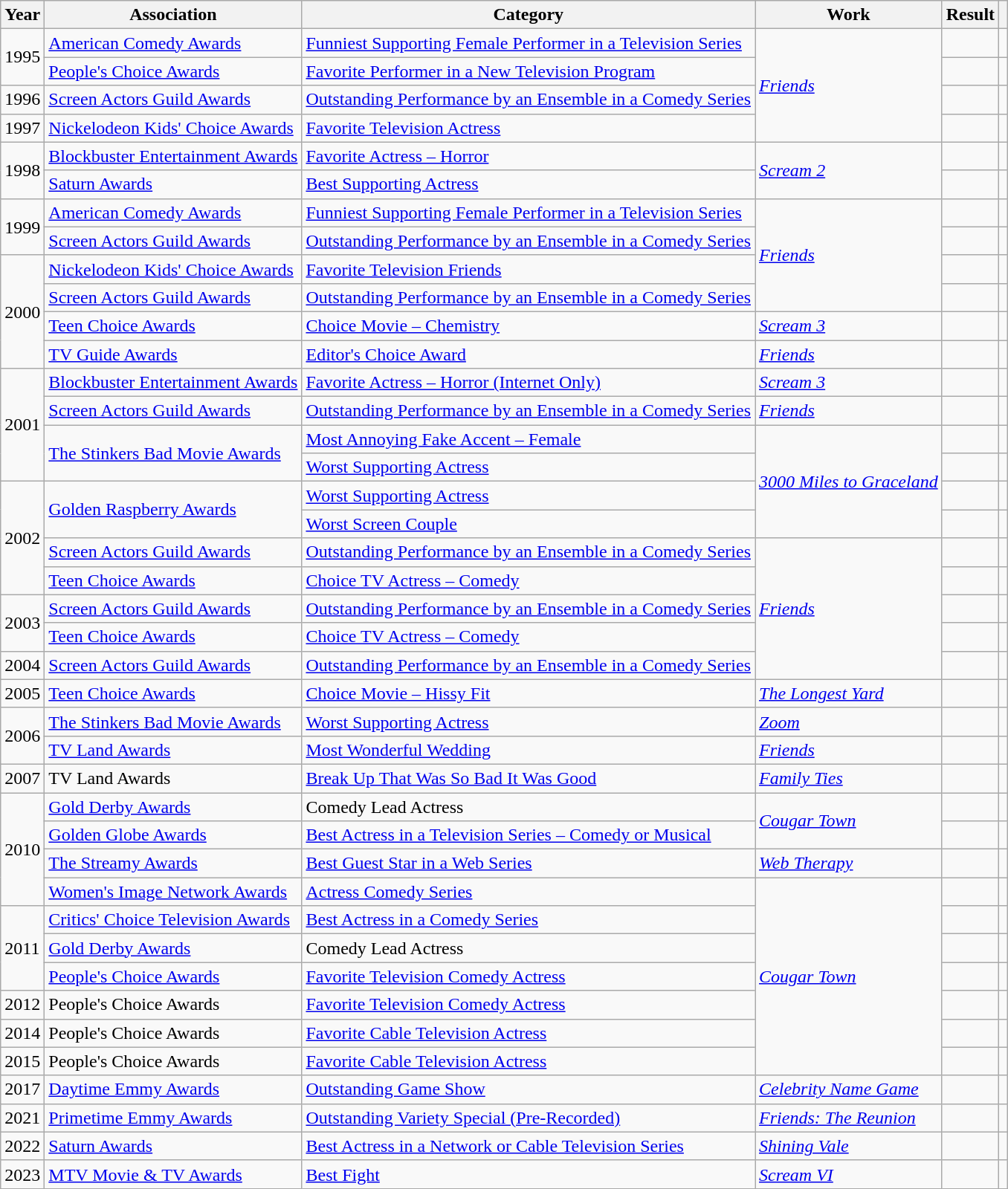<table class="wikitable sortable">
<tr>
<th>Year</th>
<th>Association</th>
<th>Category</th>
<th>Work</th>
<th>Result</th>
<th class="unsortable"></th>
</tr>
<tr>
<td rowspan="2">1995</td>
<td><a href='#'>American Comedy Awards</a></td>
<td><a href='#'>Funniest Supporting Female Performer in a Television Series</a></td>
<td rowspan="4"><em><a href='#'>Friends</a></em></td>
<td></td>
<td></td>
</tr>
<tr>
<td><a href='#'>People's Choice Awards</a></td>
<td><a href='#'>Favorite Performer in a New Television Program</a></td>
<td></td>
<td></td>
</tr>
<tr>
<td>1996</td>
<td><a href='#'>Screen Actors Guild Awards</a></td>
<td><a href='#'>Outstanding Performance by an Ensemble in a Comedy Series</a></td>
<td></td>
<td></td>
</tr>
<tr>
<td>1997</td>
<td><a href='#'>Nickelodeon Kids' Choice Awards</a></td>
<td><a href='#'>Favorite Television Actress</a></td>
<td></td>
<td></td>
</tr>
<tr>
<td rowspan="2">1998</td>
<td><a href='#'>Blockbuster Entertainment Awards</a></td>
<td><a href='#'>Favorite Actress – Horror</a></td>
<td rowspan="2"><em><a href='#'>Scream 2</a></em></td>
<td></td>
<td></td>
</tr>
<tr>
<td><a href='#'>Saturn Awards</a></td>
<td><a href='#'>Best Supporting Actress</a></td>
<td></td>
<td></td>
</tr>
<tr>
<td rowspan="2">1999</td>
<td><a href='#'>American Comedy Awards</a></td>
<td><a href='#'>Funniest Supporting Female Performer in a Television Series</a></td>
<td rowspan="4"><em><a href='#'>Friends</a></em></td>
<td></td>
<td></td>
</tr>
<tr>
<td><a href='#'>Screen Actors Guild Awards</a></td>
<td><a href='#'>Outstanding Performance by an Ensemble in a Comedy Series</a></td>
<td></td>
<td></td>
</tr>
<tr>
<td rowspan="4">2000</td>
<td><a href='#'>Nickelodeon Kids' Choice Awards</a></td>
<td><a href='#'>Favorite Television Friends</a> </td>
<td></td>
<td></td>
</tr>
<tr>
<td><a href='#'>Screen Actors Guild Awards</a></td>
<td><a href='#'>Outstanding Performance by an Ensemble in a Comedy Series</a></td>
<td></td>
<td></td>
</tr>
<tr>
<td><a href='#'>Teen Choice Awards</a></td>
<td><a href='#'>Choice Movie – Chemistry</a> </td>
<td><em><a href='#'>Scream 3</a></em></td>
<td></td>
<td></td>
</tr>
<tr>
<td><a href='#'>TV Guide Awards</a></td>
<td><a href='#'>Editor's Choice Award</a></td>
<td><em><a href='#'>Friends</a></em></td>
<td></td>
<td></td>
</tr>
<tr>
<td rowspan="4">2001</td>
<td><a href='#'>Blockbuster Entertainment Awards</a></td>
<td><a href='#'>Favorite Actress – Horror (Internet Only)</a></td>
<td><em><a href='#'>Scream 3</a></em></td>
<td></td>
<td></td>
</tr>
<tr>
<td><a href='#'>Screen Actors Guild Awards</a></td>
<td><a href='#'>Outstanding Performance by an Ensemble in a Comedy Series</a></td>
<td><em><a href='#'>Friends</a></em></td>
<td></td>
<td></td>
</tr>
<tr>
<td rowspan="2"><a href='#'>The Stinkers Bad Movie Awards</a></td>
<td><a href='#'>Most Annoying Fake Accent – Female</a></td>
<td rowspan="4"><em><a href='#'>3000 Miles to Graceland</a></em></td>
<td></td>
<td></td>
</tr>
<tr>
<td><a href='#'>Worst Supporting Actress</a></td>
<td></td>
<td></td>
</tr>
<tr>
<td rowspan="4">2002</td>
<td rowspan="2"><a href='#'>Golden Raspberry Awards</a></td>
<td><a href='#'>Worst Supporting Actress</a></td>
<td></td>
<td></td>
</tr>
<tr>
<td><a href='#'>Worst Screen Couple</a> </td>
<td></td>
<td></td>
</tr>
<tr>
<td><a href='#'>Screen Actors Guild Awards</a></td>
<td><a href='#'>Outstanding Performance by an Ensemble in a Comedy Series</a></td>
<td rowspan="5"><em><a href='#'>Friends</a></em></td>
<td></td>
<td></td>
</tr>
<tr>
<td><a href='#'>Teen Choice Awards</a></td>
<td><a href='#'>Choice TV Actress – Comedy</a></td>
<td></td>
<td></td>
</tr>
<tr>
<td rowspan="2">2003</td>
<td><a href='#'>Screen Actors Guild Awards</a></td>
<td><a href='#'>Outstanding Performance by an Ensemble in a Comedy Series</a></td>
<td></td>
<td></td>
</tr>
<tr>
<td><a href='#'>Teen Choice Awards</a></td>
<td><a href='#'>Choice TV Actress – Comedy</a></td>
<td></td>
<td></td>
</tr>
<tr>
<td>2004</td>
<td><a href='#'>Screen Actors Guild Awards</a></td>
<td><a href='#'>Outstanding Performance by an Ensemble in a Comedy Series</a></td>
<td></td>
<td></td>
</tr>
<tr>
<td>2005</td>
<td><a href='#'>Teen Choice Awards</a></td>
<td><a href='#'>Choice Movie – Hissy Fit</a></td>
<td><em><a href='#'>The Longest Yard</a></em></td>
<td></td>
<td></td>
</tr>
<tr>
<td rowspan="2">2006</td>
<td><a href='#'>The Stinkers Bad Movie Awards</a></td>
<td><a href='#'>Worst Supporting Actress</a></td>
<td><em><a href='#'>Zoom</a></em></td>
<td></td>
<td></td>
</tr>
<tr>
<td><a href='#'>TV Land Awards</a></td>
<td><a href='#'>Most Wonderful Wedding</a> </td>
<td><em><a href='#'>Friends</a></em></td>
<td></td>
<td></td>
</tr>
<tr>
<td>2007</td>
<td>TV Land Awards</td>
<td><a href='#'>Break Up That Was So Bad It Was Good</a> </td>
<td><em><a href='#'>Family Ties</a></em></td>
<td></td>
<td></td>
</tr>
<tr>
<td rowspan="4">2010</td>
<td><a href='#'>Gold Derby Awards</a></td>
<td>Comedy Lead Actress</td>
<td rowspan="2"><em><a href='#'>Cougar Town</a></em></td>
<td></td>
<td></td>
</tr>
<tr>
<td><a href='#'>Golden Globe Awards</a></td>
<td><a href='#'>Best Actress in a Television Series – Comedy or Musical</a></td>
<td></td>
<td></td>
</tr>
<tr>
<td><a href='#'>The Streamy Awards</a></td>
<td><a href='#'>Best Guest Star in a Web Series</a></td>
<td><em><a href='#'>Web Therapy</a></em></td>
<td></td>
<td></td>
</tr>
<tr>
<td><a href='#'>Women's Image Network Awards</a></td>
<td><a href='#'>Actress Comedy Series</a></td>
<td rowspan="7"><em><a href='#'>Cougar Town</a></em></td>
<td></td>
<td></td>
</tr>
<tr>
<td rowspan="3">2011</td>
<td><a href='#'>Critics' Choice Television Awards</a></td>
<td><a href='#'>Best Actress in a Comedy Series</a></td>
<td></td>
<td></td>
</tr>
<tr>
<td><a href='#'>Gold Derby Awards</a></td>
<td>Comedy Lead Actress</td>
<td></td>
<td></td>
</tr>
<tr>
<td><a href='#'>People's Choice Awards</a></td>
<td><a href='#'>Favorite Television Comedy Actress</a></td>
<td></td>
<td></td>
</tr>
<tr>
<td>2012</td>
<td>People's Choice Awards</td>
<td><a href='#'>Favorite Television Comedy Actress</a></td>
<td></td>
<td></td>
</tr>
<tr>
<td>2014</td>
<td>People's Choice Awards</td>
<td><a href='#'>Favorite Cable Television Actress</a></td>
<td></td>
<td></td>
</tr>
<tr>
<td>2015</td>
<td>People's Choice Awards</td>
<td><a href='#'>Favorite Cable Television Actress</a></td>
<td></td>
<td></td>
</tr>
<tr>
<td>2017</td>
<td><a href='#'>Daytime Emmy Awards</a></td>
<td><a href='#'>Outstanding Game Show</a></td>
<td><em><a href='#'>Celebrity Name Game</a></em></td>
<td></td>
<td></td>
</tr>
<tr>
<td>2021</td>
<td><a href='#'>Primetime Emmy Awards</a></td>
<td><a href='#'>Outstanding Variety Special (Pre-Recorded)</a></td>
<td><em><a href='#'>Friends: The Reunion</a></em></td>
<td></td>
<td></td>
</tr>
<tr>
<td>2022</td>
<td><a href='#'>Saturn Awards</a></td>
<td><a href='#'>Best Actress in a Network or Cable Television Series</a></td>
<td><em><a href='#'>Shining Vale</a></em></td>
<td></td>
<td></td>
</tr>
<tr>
<td>2023</td>
<td><a href='#'>MTV Movie & TV Awards</a></td>
<td><a href='#'>Best Fight</a> </td>
<td><em><a href='#'>Scream VI</a></em></td>
<td></td>
<td></td>
</tr>
</table>
